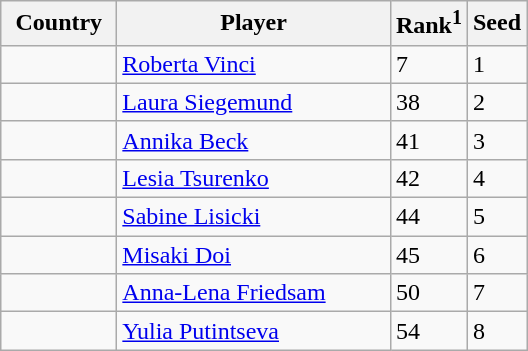<table class="sortable wikitable">
<tr>
<th width="70">Country</th>
<th width="175">Player</th>
<th>Rank<sup>1</sup></th>
<th>Seed</th>
</tr>
<tr>
<td></td>
<td><a href='#'>Roberta Vinci</a></td>
<td>7</td>
<td>1</td>
</tr>
<tr>
<td></td>
<td><a href='#'>Laura Siegemund</a></td>
<td>38</td>
<td>2</td>
</tr>
<tr>
<td></td>
<td><a href='#'>Annika Beck</a></td>
<td>41</td>
<td>3</td>
</tr>
<tr>
<td></td>
<td><a href='#'>Lesia Tsurenko</a></td>
<td>42</td>
<td>4</td>
</tr>
<tr>
<td></td>
<td><a href='#'>Sabine Lisicki</a></td>
<td>44</td>
<td>5</td>
</tr>
<tr>
<td></td>
<td><a href='#'>Misaki Doi</a></td>
<td>45</td>
<td>6</td>
</tr>
<tr>
<td></td>
<td><a href='#'>Anna-Lena Friedsam</a></td>
<td>50</td>
<td>7</td>
</tr>
<tr>
<td></td>
<td><a href='#'>Yulia Putintseva</a></td>
<td>54</td>
<td>8</td>
</tr>
</table>
